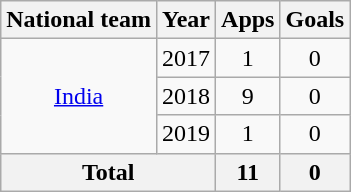<table class="wikitable" style="text-align:center">
<tr>
<th>National team</th>
<th>Year</th>
<th>Apps</th>
<th>Goals</th>
</tr>
<tr>
<td rowspan="3"><a href='#'>India</a></td>
<td>2017</td>
<td>1</td>
<td>0</td>
</tr>
<tr>
<td>2018</td>
<td>9</td>
<td>0</td>
</tr>
<tr>
<td>2019</td>
<td>1</td>
<td>0</td>
</tr>
<tr>
<th colspan="2">Total</th>
<th>11</th>
<th>0</th>
</tr>
</table>
